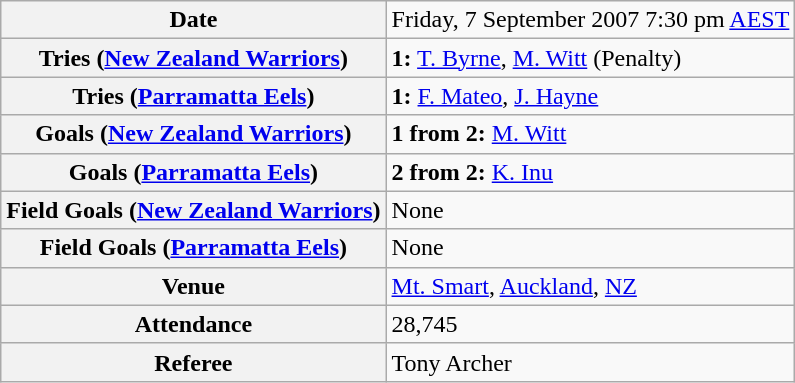<table class="wikitable">
<tr>
<th>Date</th>
<td>Friday, 7 September 2007 7:30 pm <a href='#'>AEST</a></td>
</tr>
<tr>
<th>Tries (<a href='#'>New Zealand Warriors</a>)</th>
<td><strong>1:</strong> <a href='#'>T. Byrne</a>, <a href='#'>M. Witt</a> (Penalty)</td>
</tr>
<tr>
<th>Tries (<a href='#'>Parramatta Eels</a>)</th>
<td><strong>1:</strong> <a href='#'>F. Mateo</a>, <a href='#'>J. Hayne</a></td>
</tr>
<tr>
<th>Goals (<a href='#'>New Zealand Warriors</a>)</th>
<td><strong>1 from 2:</strong> <a href='#'>M. Witt</a></td>
</tr>
<tr>
<th>Goals (<a href='#'>Parramatta Eels</a>)</th>
<td><strong>2 from 2:</strong> <a href='#'>K. Inu</a></td>
</tr>
<tr>
<th>Field Goals (<a href='#'>New Zealand Warriors</a>)</th>
<td>None</td>
</tr>
<tr>
<th>Field Goals (<a href='#'>Parramatta Eels</a>)</th>
<td>None</td>
</tr>
<tr>
<th>Venue</th>
<td><a href='#'>Mt. Smart</a>, <a href='#'>Auckland</a>, <a href='#'>NZ</a></td>
</tr>
<tr>
<th>Attendance</th>
<td>28,745</td>
</tr>
<tr>
<th>Referee</th>
<td>Tony Archer</td>
</tr>
</table>
